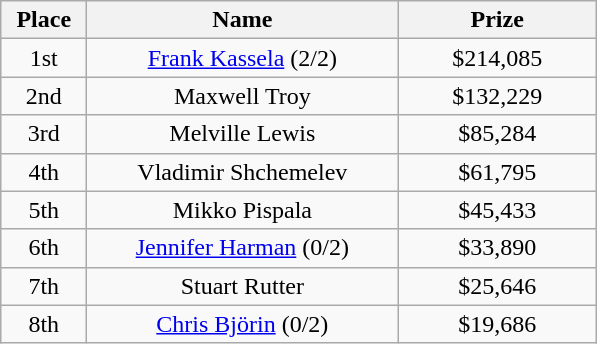<table class="wikitable">
<tr>
<th width="50">Place</th>
<th width="200">Name</th>
<th width="125">Prize</th>
</tr>
<tr>
<td align = "center">1st</td>
<td align = "center"><a href='#'>Frank Kassela</a> (2/2)</td>
<td align = "center">$214,085</td>
</tr>
<tr>
<td align = "center">2nd</td>
<td align = "center">Maxwell Troy</td>
<td align = "center">$132,229</td>
</tr>
<tr>
<td align = "center">3rd</td>
<td align = "center">Melville Lewis</td>
<td align = "center">$85,284</td>
</tr>
<tr>
<td align = "center">4th</td>
<td align = "center">Vladimir Shchemelev</td>
<td align = "center">$61,795</td>
</tr>
<tr>
<td align = "center">5th</td>
<td align = "center">Mikko Pispala</td>
<td align = "center">$45,433</td>
</tr>
<tr>
<td align = "center">6th</td>
<td align = "center"><a href='#'>Jennifer Harman</a> (0/2)</td>
<td align = "center">$33,890</td>
</tr>
<tr>
<td align = "center">7th</td>
<td align = "center">Stuart Rutter</td>
<td align = "center">$25,646</td>
</tr>
<tr>
<td align = "center">8th</td>
<td align = "center"><a href='#'>Chris Björin</a> (0/2)</td>
<td align = "center">$19,686</td>
</tr>
</table>
